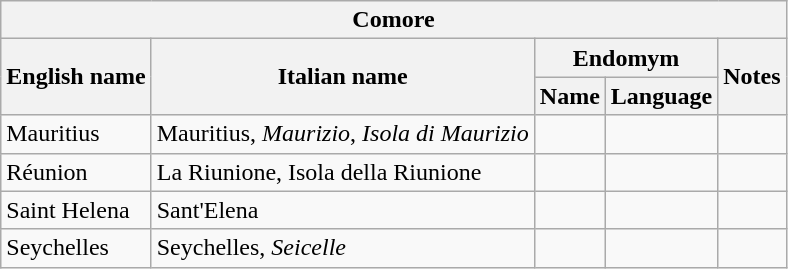<table class="wikitable sortable">
<tr>
<th colspan="5"> Comore</th>
</tr>
<tr>
<th rowspan="2">English name</th>
<th rowspan="2">Italian name</th>
<th colspan="2">Endomym</th>
<th rowspan="2">Notes</th>
</tr>
<tr>
<th>Name</th>
<th>Language</th>
</tr>
<tr>
<td>Mauritius</td>
<td>Mauritius, <em>Maurizio</em>, <em>Isola di Maurizio</em></td>
<td></td>
<td></td>
<td></td>
</tr>
<tr>
<td>Réunion</td>
<td>La Riunione, Isola della Riunione</td>
<td></td>
<td></td>
<td></td>
</tr>
<tr>
<td>Saint Helena</td>
<td>Sant'Elena</td>
<td></td>
<td></td>
<td></td>
</tr>
<tr>
<td>Seychelles</td>
<td>Seychelles, <em>Seicelle</em></td>
<td></td>
<td></td>
<td></td>
</tr>
</table>
